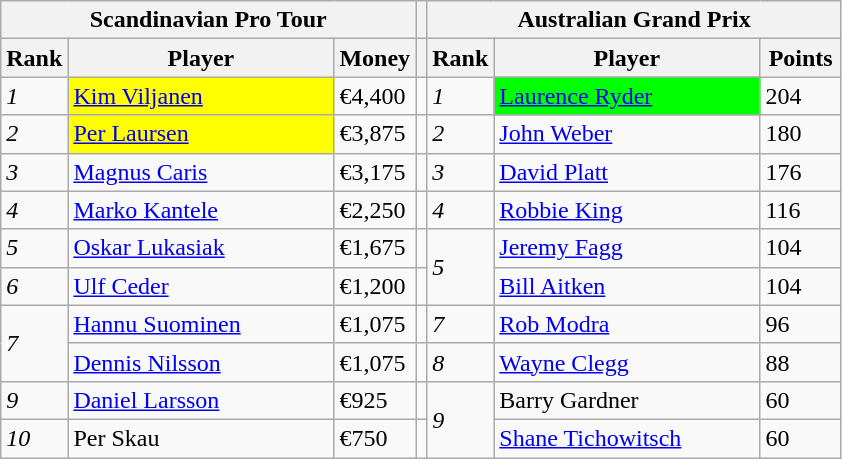<table class="wikitable">
<tr>
<th colspan="3">Scandinavian Pro Tour</th>
<th></th>
<th colspan="3">Australian Grand Prix</th>
</tr>
<tr>
<th>Rank</th>
<th width=170>Player</th>
<th width=47>Money</th>
<th></th>
<th>Rank</th>
<th width=170>Player</th>
<th width=47>Points</th>
</tr>
<tr>
<td><em>1</em></td>
<td style="background: yellow;"> <a href='#'>Kim Viljanen</a></td>
<td>€4,400</td>
<td></td>
<td><em>1</em></td>
<td style="background: lime;"> <a href='#'>Laurence Ryder</a></td>
<td>204</td>
</tr>
<tr>
<td><em>2</em></td>
<td style="background: yellow;"> <a href='#'>Per Laursen</a></td>
<td>€3,875</td>
<td></td>
<td><em>2</em></td>
<td> <a href='#'>John Weber</a></td>
<td>180</td>
</tr>
<tr>
<td><em>3</em></td>
<td> <a href='#'>Magnus Caris</a></td>
<td>€3,175</td>
<td></td>
<td><em>3</em></td>
<td> <a href='#'>David Platt</a></td>
<td>176</td>
</tr>
<tr>
<td><em>4</em></td>
<td> <a href='#'>Marko Kantele</a></td>
<td>€2,250</td>
<td></td>
<td><em>4</em></td>
<td> <a href='#'>Robbie King</a></td>
<td>116</td>
</tr>
<tr>
<td><em>5</em></td>
<td> <a href='#'>Oskar Lukasiak</a></td>
<td>€1,675</td>
<td></td>
<td rowspan="2"><em>5</em></td>
<td> <a href='#'>Jeremy Fagg</a></td>
<td>104</td>
</tr>
<tr>
<td><em>6</em></td>
<td> <a href='#'>Ulf Ceder</a></td>
<td>€1,200</td>
<td></td>
<td> <a href='#'>Bill Aitken</a></td>
<td>104</td>
</tr>
<tr>
<td rowspan="2"><em>7</em></td>
<td> <a href='#'>Hannu Suominen</a></td>
<td>€1,075</td>
<td></td>
<td><em>7</em></td>
<td> <a href='#'>Rob Modra</a></td>
<td>96</td>
</tr>
<tr>
<td> <a href='#'>Dennis Nilsson</a></td>
<td>€1,075</td>
<td></td>
<td><em>8</em></td>
<td> <a href='#'>Wayne Clegg</a></td>
<td>88</td>
</tr>
<tr>
<td><em>9</em></td>
<td> <a href='#'>Daniel Larsson</a></td>
<td>€925</td>
<td></td>
<td rowspan="2"><em>9</em></td>
<td> Barry Gardner</td>
<td>60</td>
</tr>
<tr>
<td><em>10</em></td>
<td> Per Skau</td>
<td>€750</td>
<td></td>
<td> <a href='#'>Shane Tichowitsch</a></td>
<td>60</td>
</tr>
</table>
